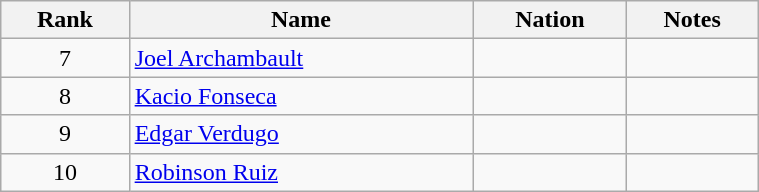<table class="wikitable sortable" style="text-align:center" width=40%>
<tr>
<th>Rank</th>
<th>Name</th>
<th>Nation</th>
<th>Notes</th>
</tr>
<tr>
<td>7</td>
<td align=left><a href='#'>Joel Archambault</a></td>
<td align=left></td>
<td></td>
</tr>
<tr>
<td>8</td>
<td align=left><a href='#'>Kacio Fonseca</a></td>
<td align=left></td>
<td></td>
</tr>
<tr>
<td>9</td>
<td align=left><a href='#'>Edgar Verdugo</a></td>
<td align=left></td>
<td></td>
</tr>
<tr>
<td>10</td>
<td align=left><a href='#'>Robinson Ruiz</a></td>
<td align=left></td>
<td></td>
</tr>
</table>
